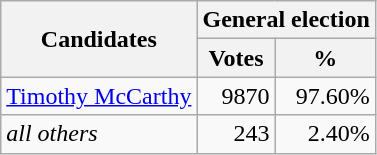<table class=wikitable>
<tr>
<th colspan=1 rowspan=2><strong>Candidates</strong></th>
<th colspan=2><strong>General election</strong></th>
</tr>
<tr>
<th>Votes</th>
<th>%</th>
</tr>
<tr>
<td><a href='#'>Timothy McCarthy</a></td>
<td align="right">9870</td>
<td align="right">97.60%</td>
</tr>
<tr>
<td><em>all others</em></td>
<td align="right">243</td>
<td align="right">2.40%</td>
</tr>
</table>
